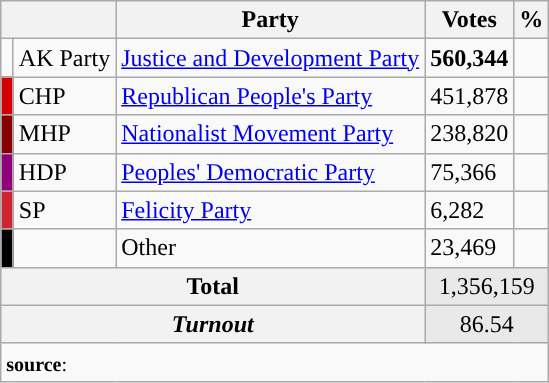<table class="wikitable">
<tr>
<th colspan="2" align="center"></th>
<th align="center">Party</th>
<th align="center">Votes</th>
<th align="center">%</th>
</tr>
<tr align="left">
<td></td>
<td>AK Party</td>
<td><a href='#'>Justice and Development Party</a></td>
<td><strong>560,344</strong></td>
<td><strong></strong></td>
</tr>
<tr align="left">
<td bgcolor="#d50000" width="1"></td>
<td>CHP</td>
<td><a href='#'>Republican People's Party</a></td>
<td>451,878</td>
<td></td>
</tr>
<tr align="left">
<td bgcolor="#870000" width="1"></td>
<td>MHP</td>
<td><a href='#'>Nationalist Movement Party</a></td>
<td>238,820</td>
<td></td>
</tr>
<tr align="left">
<td bgcolor="#91007B" width="1"></td>
<td>HDP</td>
<td><a href='#'>Peoples' Democratic Party</a></td>
<td>75,366</td>
<td></td>
</tr>
<tr align="left">
<td bgcolor="#D02433" width="1"></td>
<td>SP</td>
<td><a href='#'>Felicity Party</a></td>
<td>6,282</td>
<td></td>
</tr>
<tr align="left">
<td bgcolor=" " width="1"></td>
<td></td>
<td>Other</td>
<td>23,469</td>
<td></td>
</tr>
<tr align="left" style="background-color:#E9E9E9">
<th colspan="3" align="center"><strong>Total</strong></th>
<td colspan="5" align="center">1,356,159</td>
</tr>
<tr align="left" style="background-color:#E9E9E9">
<th colspan="3" align="center"><em>Turnout</em></th>
<td colspan="5" align="center">86.54</td>
</tr>
<tr>
<td colspan="9" align="left"><small><strong>source</strong>: </small></td>
</tr>
</table>
